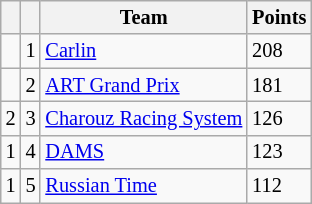<table class="wikitable" style="font-size: 85%;">
<tr>
<th></th>
<th></th>
<th>Team</th>
<th>Points</th>
</tr>
<tr>
<td></td>
<td align="center">1</td>
<td> <a href='#'>Carlin</a></td>
<td>208</td>
</tr>
<tr>
<td></td>
<td align="center">2</td>
<td> <a href='#'>ART Grand Prix</a></td>
<td>181</td>
</tr>
<tr>
<td> 2</td>
<td align="center">3</td>
<td> <a href='#'>Charouz Racing System</a></td>
<td>126</td>
</tr>
<tr>
<td> 1</td>
<td align="center">4</td>
<td> <a href='#'>DAMS</a></td>
<td>123</td>
</tr>
<tr>
<td> 1</td>
<td align="center">5</td>
<td> <a href='#'>Russian Time</a></td>
<td>112</td>
</tr>
</table>
